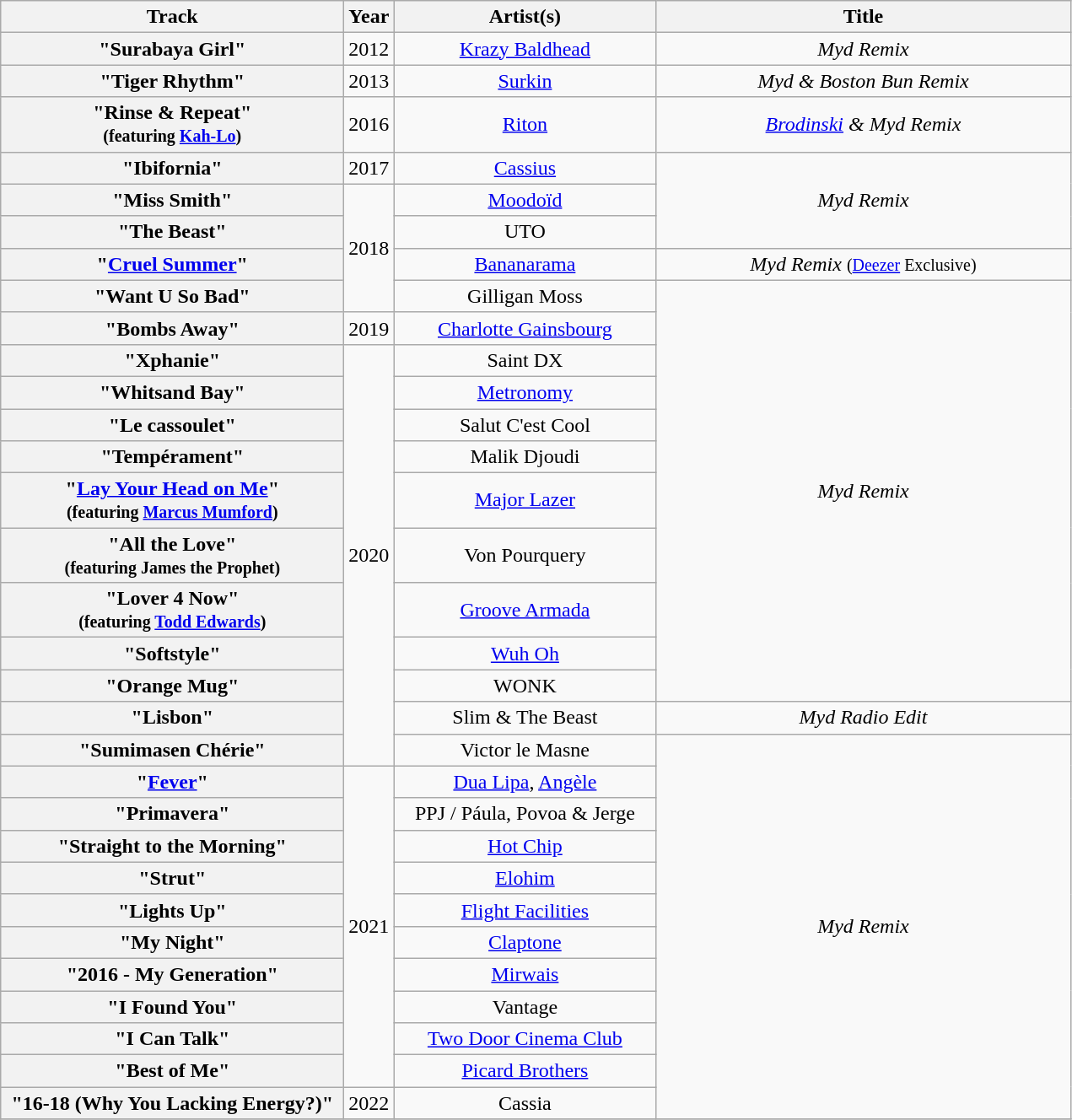<table class="wikitable plainrowheaders" style="text-align:center;">
<tr>
<th scope="col" style="width:16.5em;">Track</th>
<th scope="col">Year</th>
<th scope="col" style="width:200px;">Artist(s)</th>
<th scope="col" style="width:20em;">Title</th>
</tr>
<tr>
<th scope="row">"Surabaya Girl"</th>
<td>2012</td>
<td><a href='#'>Krazy Baldhead</a></td>
<td><em>Myd Remix</em></td>
</tr>
<tr>
<th scope="row">"Tiger Rhythm"</th>
<td>2013</td>
<td><a href='#'>Surkin</a></td>
<td><em>Myd & Boston Bun Remix</em></td>
</tr>
<tr>
<th scope="row">"Rinse & Repeat"<br><small>(featuring <a href='#'>Kah-Lo</a>)</small></th>
<td>2016</td>
<td><a href='#'>Riton</a></td>
<td><em><a href='#'>Brodinski</a> & Myd Remix</em></td>
</tr>
<tr>
<th scope="row">"Ibifornia"</th>
<td>2017</td>
<td><a href='#'>Cassius</a></td>
<td rowspan="3"><em>Myd Remix</em></td>
</tr>
<tr>
<th scope="row">"Miss Smith"</th>
<td rowspan="4">2018</td>
<td><a href='#'>Moodoïd</a></td>
</tr>
<tr>
<th scope="row">"The Beast"</th>
<td>UTO</td>
</tr>
<tr>
<th scope="row">"<a href='#'>Cruel Summer</a>"</th>
<td><a href='#'>Bananarama</a></td>
<td><em>Myd Remix</em> <small>(<a href='#'>Deezer</a> Exclusive)</small></td>
</tr>
<tr>
<th scope="row">"Want U So Bad"</th>
<td>Gilligan Moss</td>
<td rowspan="11"><em>Myd Remix</em></td>
</tr>
<tr>
<th scope="row">"Bombs Away"</th>
<td>2019</td>
<td><a href='#'>Charlotte Gainsbourg</a></td>
</tr>
<tr>
<th scope="row">"Xphanie"</th>
<td rowspan="11">2020</td>
<td>Saint DX</td>
</tr>
<tr>
<th scope="row">"Whitsand Bay"</th>
<td><a href='#'>Metronomy</a></td>
</tr>
<tr>
<th scope="row">"Le cassoulet"</th>
<td>Salut C'est Cool</td>
</tr>
<tr>
<th scope="row">"Tempérament"</th>
<td>Malik Djoudi</td>
</tr>
<tr>
<th scope="row">"<a href='#'>Lay Your Head on Me</a>"<br><small>(featuring <a href='#'>Marcus Mumford</a>)</small></th>
<td><a href='#'>Major Lazer</a></td>
</tr>
<tr>
<th scope="row">"All the Love"<br><small>(featuring James the Prophet)</small></th>
<td>Von Pourquery</td>
</tr>
<tr>
<th scope="row">"Lover 4 Now"<br><small>(featuring <a href='#'>Todd Edwards</a>)</small></th>
<td><a href='#'>Groove Armada</a></td>
</tr>
<tr>
<th scope="row">"Softstyle"</th>
<td><a href='#'>Wuh Oh</a></td>
</tr>
<tr>
<th scope="row">"Orange Mug"</th>
<td>WONK</td>
</tr>
<tr>
<th scope="row">"Lisbon"</th>
<td>Slim & The Beast</td>
<td><em>Myd Radio Edit</em></td>
</tr>
<tr>
<th scope="row">"Sumimasen Chérie"</th>
<td>Victor le Masne</td>
<td rowspan="12"><em>Myd Remix</em></td>
</tr>
<tr>
<th scope="row">"<a href='#'>Fever</a>"</th>
<td rowspan="10">2021</td>
<td><a href='#'>Dua Lipa</a>, <a href='#'>Angèle</a></td>
</tr>
<tr>
<th scope="row">"Primavera"</th>
<td>PPJ / Páula, Povoa & Jerge</td>
</tr>
<tr>
<th scope="row">"Straight to the Morning"<br></th>
<td><a href='#'>Hot Chip</a></td>
</tr>
<tr>
<th scope="row">"Strut"</th>
<td><a href='#'>Elohim</a></td>
</tr>
<tr>
<th scope="row">"Lights Up"<br></th>
<td><a href='#'>Flight Facilities</a></td>
</tr>
<tr>
<th scope="row">"My Night"<br></th>
<td><a href='#'>Claptone</a></td>
</tr>
<tr>
<th scope="row">"2016 - My Generation"</th>
<td><a href='#'>Mirwais</a></td>
</tr>
<tr>
<th scope="row">"I Found You"<br></th>
<td>Vantage</td>
</tr>
<tr>
<th scope="row">"I Can Talk"</th>
<td><a href='#'>Two Door Cinema Club</a></td>
</tr>
<tr>
<th scope="row">"Best of Me"</th>
<td><a href='#'>Picard Brothers</a></td>
</tr>
<tr>
<th scope="row">"16-18 (Why You Lacking Energy?)"</th>
<td>2022</td>
<td>Cassia</td>
</tr>
<tr>
</tr>
</table>
